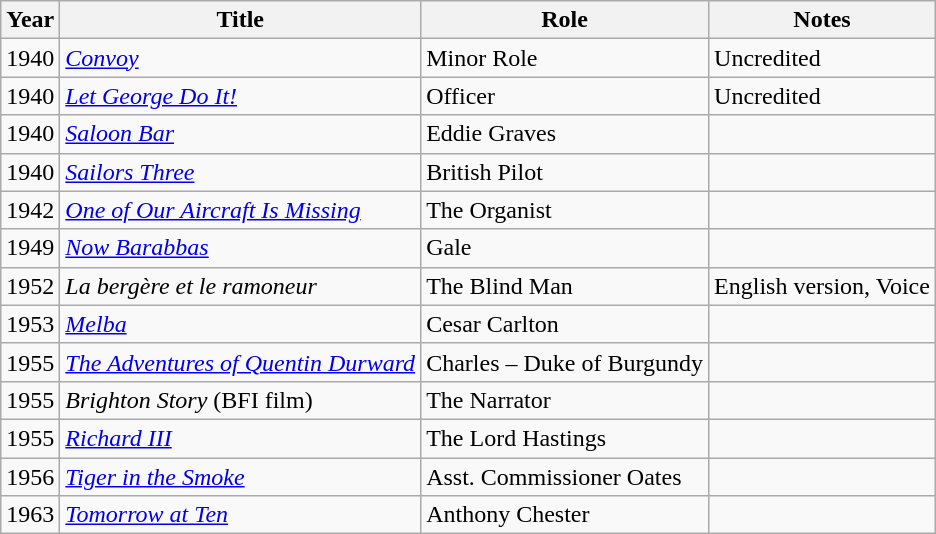<table class="wikitable">
<tr>
<th>Year</th>
<th>Title</th>
<th>Role</th>
<th>Notes</th>
</tr>
<tr>
<td>1940</td>
<td><em><a href='#'>Convoy</a></em></td>
<td>Minor Role</td>
<td>Uncredited</td>
</tr>
<tr>
<td>1940</td>
<td><em><a href='#'>Let George Do It!</a></em></td>
<td>Officer</td>
<td>Uncredited</td>
</tr>
<tr>
<td>1940</td>
<td><em><a href='#'>Saloon Bar</a></em></td>
<td>Eddie Graves</td>
<td></td>
</tr>
<tr>
<td>1940</td>
<td><em><a href='#'>Sailors Three</a></em></td>
<td>British Pilot</td>
<td></td>
</tr>
<tr>
<td>1942</td>
<td><em><a href='#'>One of Our Aircraft Is Missing</a></em></td>
<td>The Organist</td>
<td></td>
</tr>
<tr>
<td>1949</td>
<td><em><a href='#'>Now Barabbas</a></em></td>
<td>Gale</td>
<td></td>
</tr>
<tr>
<td>1952</td>
<td><em>La bergère et le ramoneur</em></td>
<td>The Blind Man</td>
<td>English version, Voice</td>
</tr>
<tr>
<td>1953</td>
<td><em><a href='#'>Melba</a></em></td>
<td>Cesar Carlton</td>
<td></td>
</tr>
<tr>
<td>1955</td>
<td><em><a href='#'>The Adventures of Quentin Durward</a></em></td>
<td>Charles – Duke of Burgundy</td>
<td></td>
</tr>
<tr>
<td>1955</td>
<td><em>Brighton Story</em> (BFI film)</td>
<td>The Narrator</td>
</tr>
<tr>
<td>1955</td>
<td><em><a href='#'>Richard III</a></em></td>
<td>The Lord Hastings</td>
<td></td>
</tr>
<tr>
<td>1956</td>
<td><em><a href='#'>Tiger in the Smoke</a></em></td>
<td>Asst. Commissioner Oates</td>
<td></td>
</tr>
<tr>
<td>1963</td>
<td><em><a href='#'>Tomorrow at Ten</a></em></td>
<td>Anthony Chester</td>
<td></td>
</tr>
</table>
